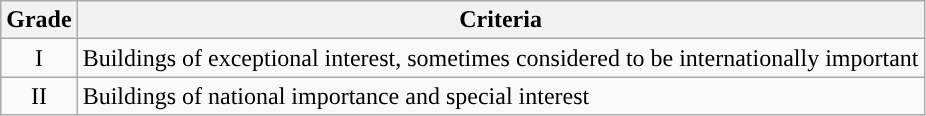<table class="wikitable">
<tr>
<th>Grade</th>
<th>Criteria</th>
</tr>
<tr>
<td align="center" >I</td>
<td>Buildings of exceptional interest, sometimes considered to be internationally important</td>
</tr>
<tr>
<td align="center" >II</td>
<td>Buildings of national importance and special interest</td>
</tr>
</table>
